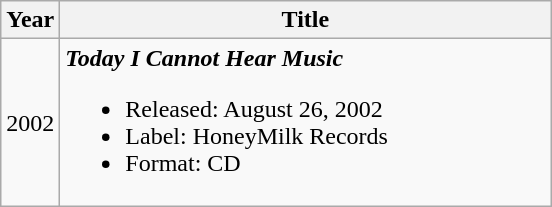<table class="wikitable">
<tr>
<th>Year</th>
<th style="width:225px;">Title</th>
</tr>
<tr>
<td>2002</td>
<td style="width:20em"><strong><em>Today I Cannot Hear Music</em></strong><br><ul><li>Released: August 26, 2002</li><li>Label: HoneyMilk Records </li><li>Format: CD</li></ul></td>
</tr>
</table>
